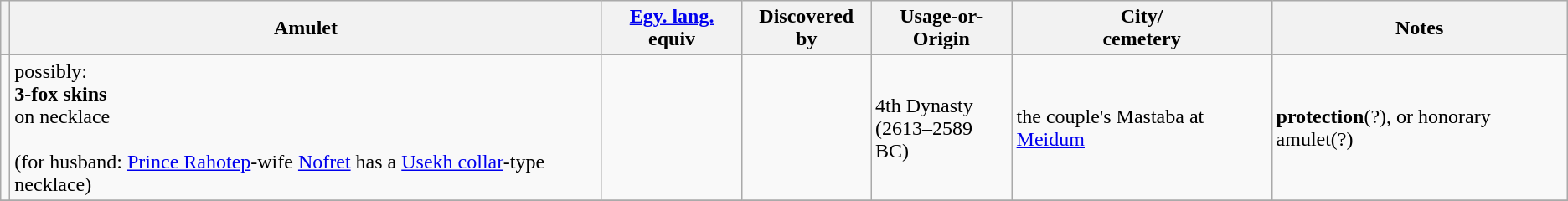<table class="wikitable sortable">
<tr style="background:#efefef;">
<th></th>
<th><strong>Amulet</strong></th>
<th><a href='#'>Egy. lang.</a> equiv</th>
<th>Discovered by</th>
<th>Usage-or-<br>Origin</th>
<th>City/<br>cemetery</th>
<th>Notes</th>
</tr>
<tr>
<td></td>
<td>possibly:<br><strong>3-fox skins</strong><br>on necklace<br><br>(for husband: <a href='#'>Prince Rahotep</a>-wife <a href='#'>Nofret</a> has a <a href='#'>Usekh collar</a>-type necklace)</td>
<td></td>
<td></td>
<td>4th Dynasty<br>(2613–2589 BC)</td>
<td>the couple's Mastaba at <a href='#'>Meidum</a></td>
<td><strong>protection</strong>(?), or honorary amulet(?)</td>
</tr>
<tr>
</tr>
</table>
